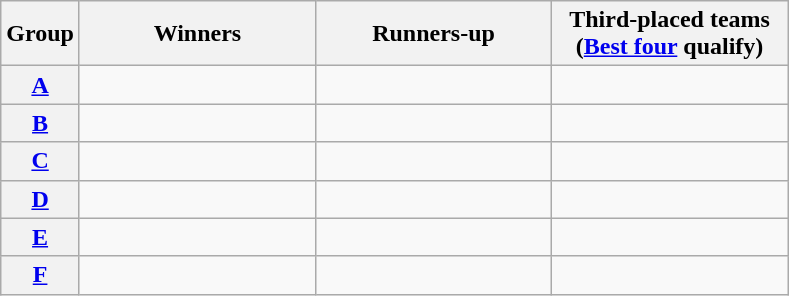<table class=wikitable>
<tr>
<th>Group</th>
<th width="150">Winners</th>
<th width="150">Runners-up</th>
<th width="150">Third-placed teams<br>(<a href='#'>Best four</a> qualify)</th>
</tr>
<tr>
<th><a href='#'>A</a></th>
<td></td>
<td></td>
<td></td>
</tr>
<tr>
<th><a href='#'>B</a></th>
<td></td>
<td></td>
<td></td>
</tr>
<tr>
<th><a href='#'>C</a></th>
<td></td>
<td></td>
<td></td>
</tr>
<tr>
<th><a href='#'>D</a></th>
<td></td>
<td></td>
<td></td>
</tr>
<tr>
<th><a href='#'>E</a></th>
<td></td>
<td></td>
<td></td>
</tr>
<tr>
<th><a href='#'>F</a></th>
<td></td>
<td></td>
<td></td>
</tr>
</table>
